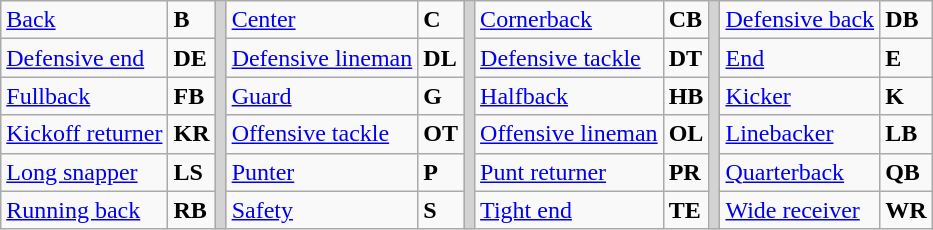<table class="wikitable">
<tr>
<td><a href='#'>Back</a></td>
<td><strong>B</strong></td>
<td rowSpan="6" style="background-color:lightgrey;"></td>
<td><a href='#'>Center</a></td>
<td><strong>C</strong></td>
<td rowSpan="6" style="background-color:lightgrey;"></td>
<td><a href='#'>Cornerback</a></td>
<td><strong>CB</strong></td>
<td rowSpan="6" style="background-color:lightgrey;"></td>
<td><a href='#'>Defensive back</a></td>
<td><strong>DB</strong></td>
</tr>
<tr>
<td><a href='#'>Defensive end</a></td>
<td><strong>DE</strong></td>
<td><a href='#'>Defensive lineman</a></td>
<td><strong>DL</strong></td>
<td><a href='#'>Defensive tackle</a></td>
<td><strong>DT</strong></td>
<td><a href='#'>End</a></td>
<td><strong>E</strong></td>
</tr>
<tr>
<td><a href='#'>Fullback</a></td>
<td><strong>FB</strong></td>
<td><a href='#'>Guard</a></td>
<td><strong>G</strong></td>
<td><a href='#'>Halfback</a></td>
<td><strong>HB</strong></td>
<td><a href='#'>Kicker</a></td>
<td><strong>K</strong></td>
</tr>
<tr>
<td><a href='#'>Kickoff returner</a></td>
<td><strong>KR</strong></td>
<td><a href='#'>Offensive tackle</a></td>
<td><strong>OT</strong></td>
<td><a href='#'>Offensive lineman</a></td>
<td><strong>OL</strong></td>
<td><a href='#'>Linebacker</a></td>
<td><strong>LB</strong></td>
</tr>
<tr>
<td><a href='#'>Long snapper</a></td>
<td><strong>LS</strong></td>
<td><a href='#'>Punter</a></td>
<td><strong>P</strong></td>
<td><a href='#'>Punt returner</a></td>
<td><strong>PR</strong></td>
<td><a href='#'>Quarterback</a></td>
<td><strong>QB</strong></td>
</tr>
<tr>
<td><a href='#'>Running back</a></td>
<td><strong>RB</strong></td>
<td><a href='#'>Safety</a></td>
<td><strong>S</strong></td>
<td><a href='#'>Tight end</a></td>
<td><strong>TE</strong></td>
<td><a href='#'>Wide receiver</a></td>
<td><strong>WR</strong></td>
</tr>
</table>
